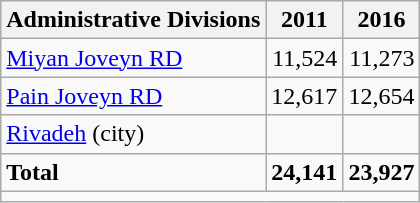<table class="wikitable">
<tr>
<th>Administrative Divisions</th>
<th>2011</th>
<th>2016</th>
</tr>
<tr>
<td><a href='#'>Miyan Joveyn RD</a></td>
<td style="text-align: right;">11,524</td>
<td style="text-align: right;">11,273</td>
</tr>
<tr>
<td><a href='#'>Pain Joveyn RD</a></td>
<td style="text-align: right;">12,617</td>
<td style="text-align: right;">12,654</td>
</tr>
<tr>
<td><a href='#'>Rivadeh</a> (city)</td>
<td style="text-align: right;"></td>
<td style="text-align: right;"></td>
</tr>
<tr>
<td><strong>Total</strong></td>
<td style="text-align: right;"><strong>24,141</strong></td>
<td style="text-align: right;"><strong>23,927</strong></td>
</tr>
<tr>
<td colspan=3></td>
</tr>
</table>
